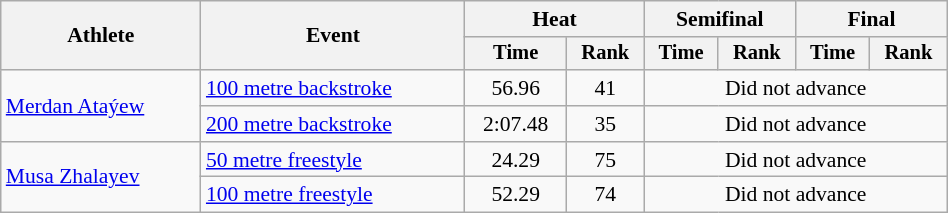<table class="wikitable" style="text-align:center; font-size:90%; width:50%;">
<tr>
<th rowspan="2">Athlete</th>
<th rowspan="2">Event</th>
<th colspan="2">Heat</th>
<th colspan="2">Semifinal</th>
<th colspan="2">Final</th>
</tr>
<tr style="font-size:95%">
<th>Time</th>
<th>Rank</th>
<th>Time</th>
<th>Rank</th>
<th>Time</th>
<th>Rank</th>
</tr>
<tr>
<td align=left rowspan=2><a href='#'>Merdan Ataýew</a></td>
<td align=left><a href='#'>100 metre backstroke</a></td>
<td>56.96</td>
<td>41</td>
<td colspan=4>Did not advance</td>
</tr>
<tr>
<td align=left><a href='#'>200 metre backstroke</a></td>
<td>2:07.48</td>
<td>35</td>
<td colspan=4>Did not advance</td>
</tr>
<tr>
<td align=left rowspan=2><a href='#'>Musa Zhalayev</a></td>
<td align=left><a href='#'>50 metre freestyle</a></td>
<td>24.29</td>
<td>75</td>
<td colspan=4>Did not advance</td>
</tr>
<tr>
<td align=left><a href='#'>100 metre freestyle</a></td>
<td>52.29</td>
<td>74</td>
<td colspan=4>Did not advance</td>
</tr>
</table>
